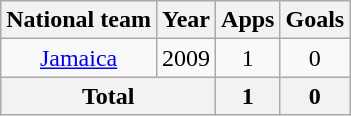<table class="wikitable" style="text-align:center">
<tr>
<th>National team</th>
<th>Year</th>
<th>Apps</th>
<th>Goals</th>
</tr>
<tr>
<td rowspan="1"><a href='#'>Jamaica</a></td>
<td>2009</td>
<td>1</td>
<td>0</td>
</tr>
<tr>
<th colspan="2">Total</th>
<th>1</th>
<th>0</th>
</tr>
</table>
